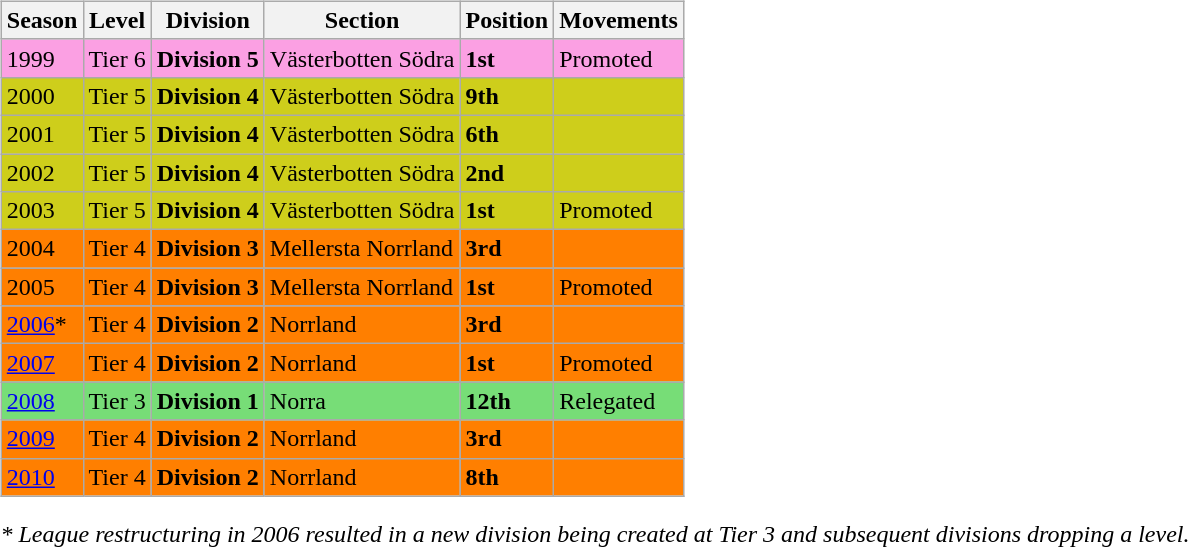<table>
<tr>
<td valign="top" width=0%><br><table class="wikitable">
<tr style="background:#f0f6fa;">
<th><strong>Season</strong></th>
<th><strong>Level</strong></th>
<th><strong>Division</strong></th>
<th><strong>Section</strong></th>
<th><strong>Position</strong></th>
<th><strong>Movements</strong></th>
</tr>
<tr>
<td style="background:#FBA0E3;">1999</td>
<td style="background:#FBA0E3;">Tier 6</td>
<td style="background:#FBA0E3;"><strong>Division 5</strong></td>
<td style="background:#FBA0E3;">Västerbotten Södra</td>
<td style="background:#FBA0E3;"><strong>1st</strong></td>
<td style="background:#FBA0E3;">Promoted</td>
</tr>
<tr>
<td style="background:#CECE1B;">2000</td>
<td style="background:#CECE1B;">Tier 5</td>
<td style="background:#CECE1B;"><strong>Division 4</strong></td>
<td style="background:#CECE1B;">Västerbotten Södra</td>
<td style="background:#CECE1B;"><strong>9th</strong></td>
<td style="background:#CECE1B;"></td>
</tr>
<tr>
<td style="background:#CECE1B;">2001</td>
<td style="background:#CECE1B;">Tier 5</td>
<td style="background:#CECE1B;"><strong>Division 4</strong></td>
<td style="background:#CECE1B;">Västerbotten Södra</td>
<td style="background:#CECE1B;"><strong>6th</strong></td>
<td style="background:#CECE1B;"></td>
</tr>
<tr>
<td style="background:#CECE1B;">2002</td>
<td style="background:#CECE1B;">Tier 5</td>
<td style="background:#CECE1B;"><strong>Division 4</strong></td>
<td style="background:#CECE1B;">Västerbotten Södra</td>
<td style="background:#CECE1B;"><strong>2nd</strong></td>
<td style="background:#CECE1B;"></td>
</tr>
<tr>
<td style="background:#CECE1B;">2003</td>
<td style="background:#CECE1B;">Tier 5</td>
<td style="background:#CECE1B;"><strong>Division 4</strong></td>
<td style="background:#CECE1B;">Västerbotten Södra</td>
<td style="background:#CECE1B;"><strong>1st</strong></td>
<td style="background:#CECE1B;">Promoted</td>
</tr>
<tr>
<td style="background:#FF7F00;">2004</td>
<td style="background:#FF7F00;">Tier 4</td>
<td style="background:#FF7F00;"><strong>Division 3</strong></td>
<td style="background:#FF7F00;">Mellersta Norrland</td>
<td style="background:#FF7F00;"><strong>3rd</strong></td>
<td style="background:#FF7F00;"></td>
</tr>
<tr>
<td style="background:#FF7F00;">2005</td>
<td style="background:#FF7F00;">Tier 4</td>
<td style="background:#FF7F00;"><strong>Division 3</strong></td>
<td style="background:#FF7F00;">Mellersta Norrland</td>
<td style="background:#FF7F00;"><strong>1st</strong></td>
<td style="background:#FF7F00;">Promoted</td>
</tr>
<tr>
<td style="background:#FF7F00;"><a href='#'>2006</a>*</td>
<td style="background:#FF7F00;">Tier 4</td>
<td style="background:#FF7F00;"><strong>Division 2</strong></td>
<td style="background:#FF7F00;">Norrland</td>
<td style="background:#FF7F00;"><strong>3rd</strong></td>
<td style="background:#FF7F00;"></td>
</tr>
<tr>
<td style="background:#FF7F00;"><a href='#'>2007</a></td>
<td style="background:#FF7F00;">Tier 4</td>
<td style="background:#FF7F00;"><strong>Division 2</strong></td>
<td style="background:#FF7F00;">Norrland</td>
<td style="background:#FF7F00;"><strong>1st</strong></td>
<td style="background:#FF7F00;">Promoted</td>
</tr>
<tr>
<td style="background:#77DD77;"><a href='#'>2008</a></td>
<td style="background:#77DD77;">Tier 3</td>
<td style="background:#77DD77;"><strong>Division 1</strong></td>
<td style="background:#77DD77;">Norra</td>
<td style="background:#77DD77;"><strong>12th</strong></td>
<td style="background:#77DD77;">Relegated</td>
</tr>
<tr>
<td style="background:#FF7F00;"><a href='#'>2009</a></td>
<td style="background:#FF7F00;">Tier 4</td>
<td style="background:#FF7F00;"><strong>Division 2</strong></td>
<td style="background:#FF7F00;">Norrland</td>
<td style="background:#FF7F00;"><strong>3rd</strong></td>
<td style="background:#FF7F00;"></td>
</tr>
<tr>
<td style="background:#FF7F00;"><a href='#'>2010</a></td>
<td style="background:#FF7F00;">Tier 4</td>
<td style="background:#FF7F00;"><strong>Division 2</strong></td>
<td style="background:#FF7F00;">Norrland</td>
<td style="background:#FF7F00;"><strong>8th</strong></td>
<td style="background:#FF7F00;"></td>
</tr>
</table>
<em>* League restructuring in 2006 resulted in a new division being created at Tier 3 and subsequent divisions dropping a level.</em> 

</td>
</tr>
</table>
